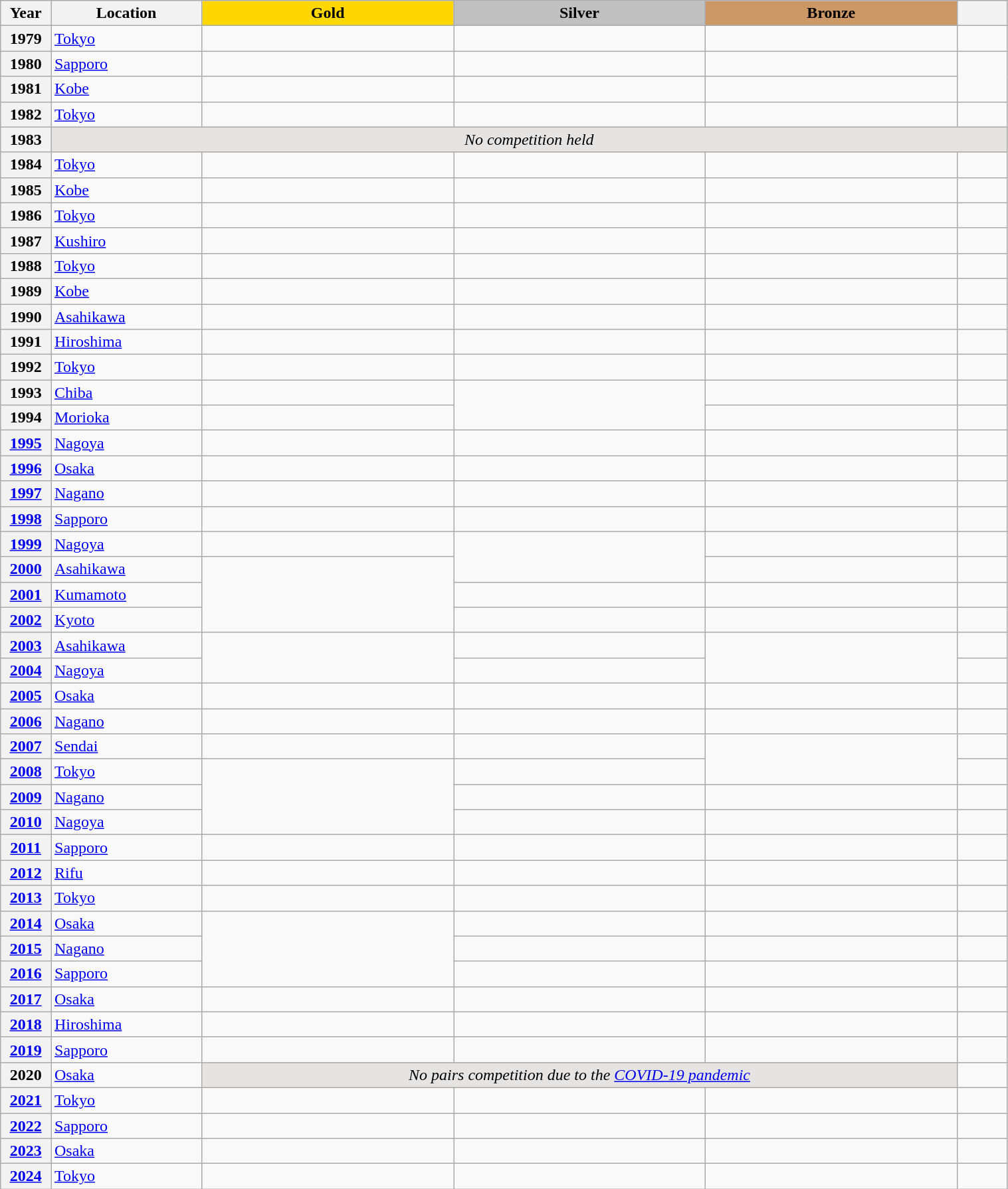<table class="wikitable unsortable" style="text-align:left; width:80%">
<tr>
<th scope="col" style="text-align:center; width:5%">Year</th>
<th scope="col" style="text-align:center; width:15%">Location</th>
<th scope="col" style="text-align:center; width:25%; background:gold">Gold</th>
<th scope="col" style="text-align:center; width:25%; background:silver">Silver</th>
<th scope="col" style="text-align:center; width:25%; background:#c96">Bronze</th>
<th scope="col" style="text-align:center; width:5%"></th>
</tr>
<tr>
<th scope="row">1979</th>
<td><a href='#'>Tokyo</a></td>
<td></td>
<td></td>
<td></td>
<td></td>
</tr>
<tr>
<th scope="row">1980</th>
<td><a href='#'>Sapporo</a></td>
<td></td>
<td></td>
<td></td>
<td rowspan="2"></td>
</tr>
<tr>
<th scope="row">1981</th>
<td><a href='#'>Kobe</a></td>
<td></td>
<td></td>
<td></td>
</tr>
<tr>
<th scope="row">1982</th>
<td><a href='#'>Tokyo</a></td>
<td></td>
<td></td>
<td></td>
<td></td>
</tr>
<tr>
<th scope="row">1983</th>
<td colspan="5" align="center" bgcolor="e5e4e2"><em>No competition held</em></td>
</tr>
<tr>
<th scope="row">1984</th>
<td><a href='#'>Tokyo</a></td>
<td></td>
<td></td>
<td></td>
<td></td>
</tr>
<tr>
<th scope="row">1985</th>
<td><a href='#'>Kobe</a></td>
<td></td>
<td></td>
<td></td>
<td></td>
</tr>
<tr>
<th scope="row">1986</th>
<td><a href='#'>Tokyo</a></td>
<td></td>
<td></td>
<td></td>
<td></td>
</tr>
<tr>
<th scope="row">1987</th>
<td><a href='#'>Kushiro</a></td>
<td></td>
<td></td>
<td></td>
<td></td>
</tr>
<tr>
<th scope="row">1988</th>
<td><a href='#'>Tokyo</a></td>
<td></td>
<td></td>
<td></td>
<td></td>
</tr>
<tr>
<th scope="row">1989</th>
<td><a href='#'>Kobe</a></td>
<td></td>
<td></td>
<td></td>
<td></td>
</tr>
<tr>
<th scope="row">1990</th>
<td><a href='#'>Asahikawa</a></td>
<td></td>
<td></td>
<td></td>
<td></td>
</tr>
<tr>
<th scope="row">1991</th>
<td><a href='#'>Hiroshima</a></td>
<td></td>
<td></td>
<td></td>
<td></td>
</tr>
<tr>
<th scope="row">1992</th>
<td><a href='#'>Tokyo</a></td>
<td></td>
<td></td>
<td></td>
<td></td>
</tr>
<tr>
<th scope="row">1993</th>
<td><a href='#'>Chiba</a></td>
<td></td>
<td rowspan="2"></td>
<td></td>
<td></td>
</tr>
<tr>
<th scope="row">1994</th>
<td><a href='#'>Morioka</a></td>
<td></td>
<td></td>
<td></td>
</tr>
<tr>
<th scope="row"><a href='#'>1995</a></th>
<td><a href='#'>Nagoya</a></td>
<td></td>
<td></td>
<td></td>
<td></td>
</tr>
<tr>
<th scope="row"><a href='#'>1996</a></th>
<td><a href='#'>Osaka</a></td>
<td></td>
<td></td>
<td></td>
<td></td>
</tr>
<tr>
<th scope="row"><a href='#'>1997</a></th>
<td><a href='#'>Nagano</a></td>
<td></td>
<td></td>
<td></td>
<td></td>
</tr>
<tr>
<th scope="row"><a href='#'>1998</a></th>
<td><a href='#'>Sapporo</a></td>
<td></td>
<td></td>
<td></td>
<td></td>
</tr>
<tr>
<th scope="row"><a href='#'>1999</a></th>
<td><a href='#'>Nagoya</a></td>
<td></td>
<td rowspan="2"></td>
<td></td>
<td></td>
</tr>
<tr>
<th scope="row"><a href='#'>2000</a></th>
<td><a href='#'>Asahikawa</a></td>
<td rowspan="3"></td>
<td></td>
<td></td>
</tr>
<tr>
<th scope="row"><a href='#'>2001</a></th>
<td><a href='#'>Kumamoto</a></td>
<td></td>
<td></td>
<td></td>
</tr>
<tr>
<th scope="row"><a href='#'>2002</a></th>
<td><a href='#'>Kyoto</a></td>
<td></td>
<td></td>
<td></td>
</tr>
<tr>
<th scope="row"><a href='#'>2003</a></th>
<td><a href='#'>Asahikawa</a></td>
<td rowspan="2"></td>
<td></td>
<td rowspan="2"></td>
<td></td>
</tr>
<tr>
<th scope="row"><a href='#'>2004</a></th>
<td><a href='#'>Nagoya</a></td>
<td></td>
<td></td>
</tr>
<tr>
<th scope="row"><a href='#'>2005</a></th>
<td><a href='#'>Osaka</a></td>
<td></td>
<td></td>
<td></td>
<td></td>
</tr>
<tr>
<th scope="row"><a href='#'>2006</a></th>
<td><a href='#'>Nagano</a></td>
<td></td>
<td></td>
<td></td>
<td></td>
</tr>
<tr>
<th scope="row"><a href='#'>2007</a></th>
<td><a href='#'>Sendai</a></td>
<td></td>
<td></td>
<td rowspan="2"></td>
<td></td>
</tr>
<tr>
<th scope="row"><a href='#'>2008</a></th>
<td><a href='#'>Tokyo</a></td>
<td rowspan="3"></td>
<td></td>
<td></td>
</tr>
<tr>
<th scope="row"><a href='#'>2009</a></th>
<td><a href='#'>Nagano</a></td>
<td></td>
<td></td>
<td></td>
</tr>
<tr>
<th scope="row"><a href='#'>2010</a></th>
<td><a href='#'>Nagoya</a></td>
<td></td>
<td></td>
<td></td>
</tr>
<tr>
<th scope="row"><a href='#'>2011</a></th>
<td><a href='#'>Sapporo</a></td>
<td></td>
<td></td>
<td></td>
<td></td>
</tr>
<tr>
<th scope="row"><a href='#'>2012</a></th>
<td><a href='#'>Rifu</a></td>
<td></td>
<td></td>
<td></td>
<td></td>
</tr>
<tr>
<th scope="row"><a href='#'>2013</a></th>
<td><a href='#'>Tokyo</a></td>
<td></td>
<td></td>
<td></td>
<td></td>
</tr>
<tr>
<th scope="row"><a href='#'>2014</a></th>
<td><a href='#'>Osaka</a></td>
<td rowspan="3"></td>
<td></td>
<td></td>
<td></td>
</tr>
<tr>
<th scope="row"><a href='#'>2015</a></th>
<td><a href='#'>Nagano</a></td>
<td></td>
<td></td>
<td></td>
</tr>
<tr>
<th scope="row"><a href='#'>2016</a></th>
<td><a href='#'>Sapporo</a></td>
<td></td>
<td></td>
<td></td>
</tr>
<tr>
<th scope="row"><a href='#'>2017</a></th>
<td><a href='#'>Osaka</a></td>
<td></td>
<td></td>
<td></td>
<td></td>
</tr>
<tr>
<th scope="row"><a href='#'>2018</a></th>
<td><a href='#'>Hiroshima</a></td>
<td></td>
<td></td>
<td></td>
<td></td>
</tr>
<tr>
<th scope="row"><a href='#'>2019</a></th>
<td><a href='#'>Sapporo</a></td>
<td></td>
<td></td>
<td></td>
<td></td>
</tr>
<tr>
<th scope="row">2020</th>
<td><a href='#'>Osaka</a></td>
<td colspan="3" align="center" bgcolor="e5e4e2"><em>No pairs competition due to the <a href='#'>COVID-19 pandemic</a></em></td>
<td></td>
</tr>
<tr>
<th scope="row"><a href='#'>2021</a></th>
<td><a href='#'>Tokyo</a></td>
<td></td>
<td></td>
<td></td>
<td></td>
</tr>
<tr>
<th scope="row"><a href='#'>2022</a></th>
<td><a href='#'>Sapporo</a></td>
<td></td>
<td></td>
<td></td>
<td></td>
</tr>
<tr>
<th scope="row"><a href='#'>2023</a></th>
<td><a href='#'>Osaka</a></td>
<td></td>
<td></td>
<td></td>
<td></td>
</tr>
<tr>
<th scope="row"><a href='#'>2024</a></th>
<td><a href='#'>Tokyo</a></td>
<td></td>
<td></td>
<td></td>
<td></td>
</tr>
</table>
